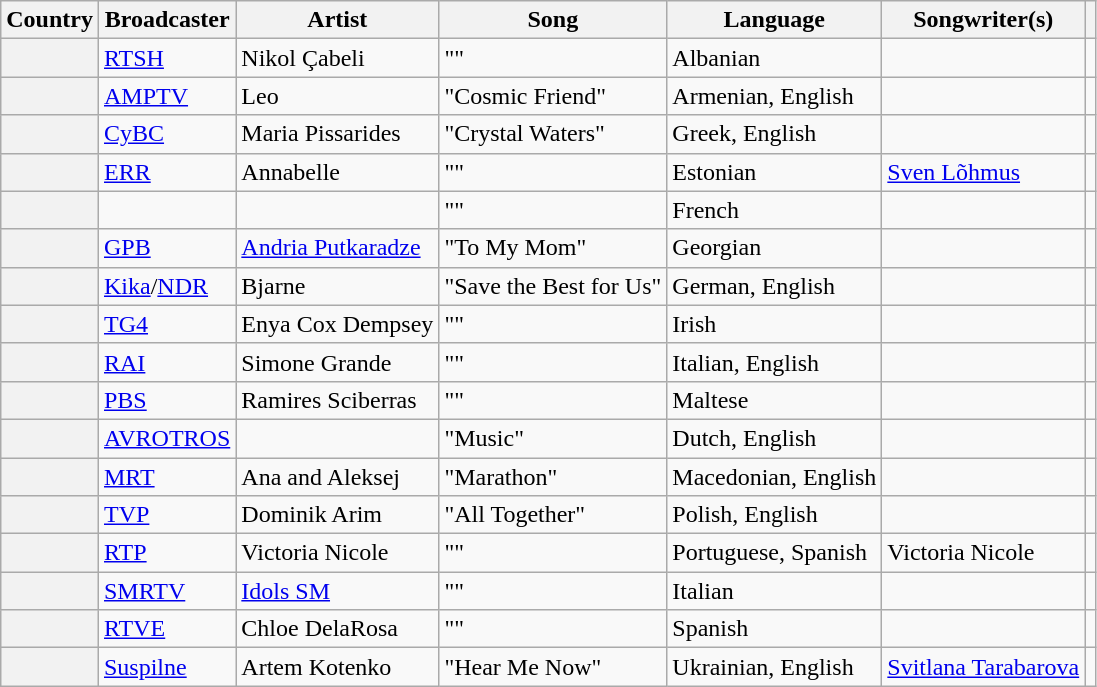<table class="wikitable plainrowheaders">
<tr>
<th scope="col">Country</th>
<th scope="col">Broadcaster</th>
<th scope="col">Artist</th>
<th scope="col">Song</th>
<th scope="col">Language</th>
<th scope="col">Songwriter(s)</th>
<th></th>
</tr>
<tr>
<th scope="row"></th>
<td><a href='#'>RTSH</a></td>
<td>Nikol Çabeli</td>
<td>""</td>
<td>Albanian</td>
<td></td>
<td align="center"></td>
</tr>
<tr>
<th scope="row"></th>
<td><a href='#'>AMPTV</a></td>
<td>Leo</td>
<td>"Cosmic Friend"</td>
<td>Armenian, English</td>
<td></td>
<td align="center"></td>
</tr>
<tr>
<th scope="row"></th>
<td><a href='#'>CyBC</a></td>
<td>Maria Pissarides</td>
<td>"Crystal Waters"</td>
<td>Greek, English</td>
<td></td>
<td align="center"></td>
</tr>
<tr>
<th scope="row"></th>
<td><a href='#'>ERR</a></td>
<td>Annabelle</td>
<td>""</td>
<td>Estonian</td>
<td><a href='#'>Sven Lõhmus</a></td>
<td align="center"></td>
</tr>
<tr>
<th scope="row"></th>
<td></td>
<td></td>
<td>""</td>
<td>French</td>
<td></td>
<td align="center"></td>
</tr>
<tr>
<th scope="row"></th>
<td><a href='#'>GPB</a></td>
<td><a href='#'>Andria Putkaradze</a></td>
<td>"To My Mom"</td>
<td>Georgian</td>
<td></td>
<td align="center"></td>
</tr>
<tr>
<th scope="row"></th>
<td><a href='#'>Kika</a>/<a href='#'>NDR</a></td>
<td>Bjarne</td>
<td>"Save the Best for Us"</td>
<td>German, English</td>
<td></td>
<td align="center"></td>
</tr>
<tr>
<th scope="row"></th>
<td><a href='#'>TG4</a></td>
<td>Enya Cox Dempsey</td>
<td>""</td>
<td>Irish</td>
<td></td>
<td align="center"></td>
</tr>
<tr>
<th scope="row"></th>
<td><a href='#'>RAI</a></td>
<td>Simone Grande</td>
<td>""</td>
<td>Italian, English</td>
<td></td>
<td align="center"></td>
</tr>
<tr>
<th scope="row"></th>
<td><a href='#'>PBS</a></td>
<td>Ramires Sciberras</td>
<td>""</td>
<td>Maltese</td>
<td></td>
<td align="center"></td>
</tr>
<tr>
<th scope="row"></th>
<td><a href='#'>AVROTROS</a></td>
<td></td>
<td>"Music"</td>
<td>Dutch, English</td>
<td></td>
<td align="center"></td>
</tr>
<tr>
<th scope="row"></th>
<td><a href='#'>MRT</a></td>
<td>Ana and Aleksej</td>
<td>"Marathon"</td>
<td>Macedonian, English</td>
<td></td>
<td align="center"></td>
</tr>
<tr>
<th scope="row"></th>
<td><a href='#'>TVP</a></td>
<td>Dominik Arim</td>
<td>"All Together"</td>
<td>Polish, English</td>
<td></td>
<td align="center"></td>
</tr>
<tr>
<th scope="row"></th>
<td><a href='#'>RTP</a></td>
<td>Victoria Nicole</td>
<td>""</td>
<td>Portuguese, Spanish</td>
<td>Victoria Nicole</td>
<td align="center"></td>
</tr>
<tr>
<th scope="row"></th>
<td><a href='#'>SMRTV</a></td>
<td><a href='#'>Idols SM</a></td>
<td>""</td>
<td>Italian</td>
<td></td>
<td align="center"></td>
</tr>
<tr>
<th scope="row"></th>
<td><a href='#'>RTVE</a></td>
<td>Chloe DelaRosa</td>
<td>""</td>
<td>Spanish</td>
<td></td>
<td align="center"></td>
</tr>
<tr>
<th scope="row"></th>
<td><a href='#'>Suspilne</a></td>
<td>Artem Kotenko</td>
<td>"Hear Me Now"</td>
<td>Ukrainian, English</td>
<td><a href='#'>Svitlana Tarabarova</a></td>
<td align="center"></td>
</tr>
</table>
